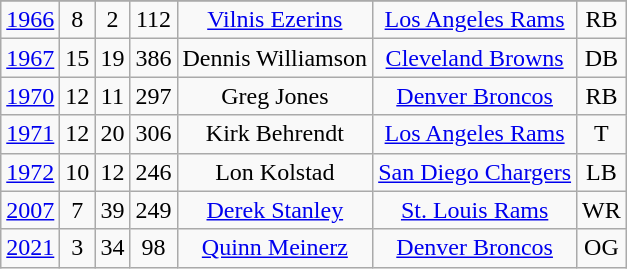<table class="wikitable sortable" style="text-align: center;">
<tr>
</tr>
<tr>
<td><a href='#'>1966</a></td>
<td>8</td>
<td>2</td>
<td>112</td>
<td><a href='#'>Vilnis Ezerins</a></td>
<td><a href='#'>Los Angeles Rams</a></td>
<td>RB</td>
</tr>
<tr>
<td><a href='#'>1967</a></td>
<td>15</td>
<td>19</td>
<td>386</td>
<td>Dennis Williamson</td>
<td><a href='#'>Cleveland Browns</a></td>
<td>DB</td>
</tr>
<tr>
<td><a href='#'>1970</a></td>
<td>12</td>
<td>11</td>
<td>297</td>
<td>Greg Jones</td>
<td><a href='#'>Denver Broncos</a></td>
<td>RB</td>
</tr>
<tr>
<td><a href='#'>1971</a></td>
<td>12</td>
<td>20</td>
<td>306</td>
<td>Kirk Behrendt</td>
<td><a href='#'>Los Angeles Rams</a></td>
<td>T</td>
</tr>
<tr>
<td><a href='#'>1972</a></td>
<td>10</td>
<td>12</td>
<td>246</td>
<td>Lon Kolstad</td>
<td><a href='#'>San Diego Chargers</a></td>
<td>LB</td>
</tr>
<tr>
<td><a href='#'>2007</a></td>
<td>7</td>
<td>39</td>
<td>249</td>
<td><a href='#'>Derek Stanley</a></td>
<td><a href='#'>St. Louis Rams</a></td>
<td>WR</td>
</tr>
<tr>
<td><a href='#'>2021</a></td>
<td>3</td>
<td>34</td>
<td>98</td>
<td><a href='#'>Quinn Meinerz</a></td>
<td><a href='#'>Denver Broncos</a></td>
<td>OG</td>
</tr>
</table>
